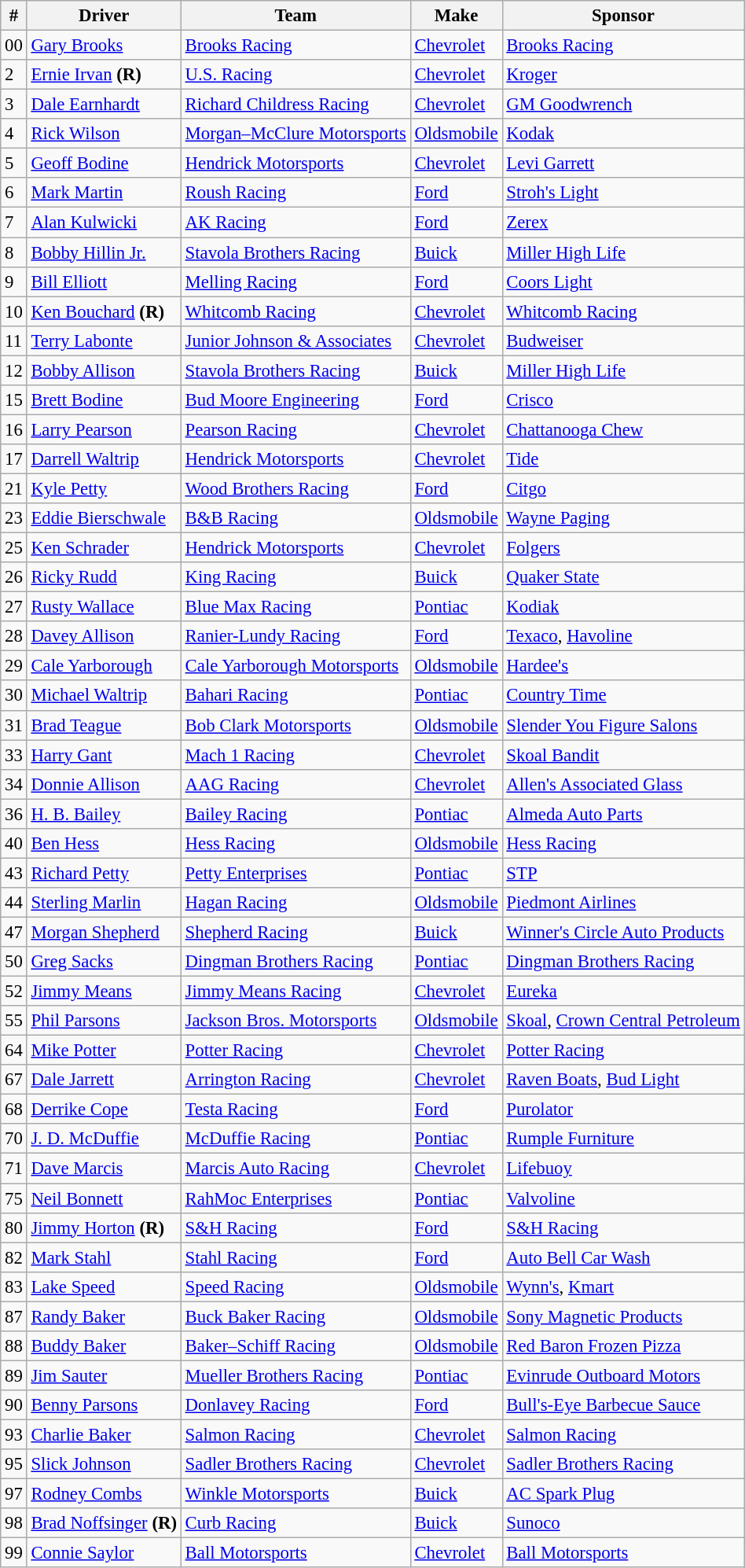<table class="wikitable" style="font-size:95%">
<tr>
<th>#</th>
<th>Driver</th>
<th>Team</th>
<th>Make</th>
<th>Sponsor</th>
</tr>
<tr>
<td>00</td>
<td><a href='#'>Gary Brooks</a></td>
<td><a href='#'>Brooks Racing</a></td>
<td><a href='#'>Chevrolet</a></td>
<td><a href='#'>Brooks Racing</a></td>
</tr>
<tr>
<td>2</td>
<td><a href='#'>Ernie Irvan</a> <strong>(R)</strong></td>
<td><a href='#'>U.S. Racing</a></td>
<td><a href='#'>Chevrolet</a></td>
<td><a href='#'>Kroger</a></td>
</tr>
<tr>
<td>3</td>
<td><a href='#'>Dale Earnhardt</a></td>
<td><a href='#'>Richard Childress Racing</a></td>
<td><a href='#'>Chevrolet</a></td>
<td><a href='#'>GM Goodwrench</a></td>
</tr>
<tr>
<td>4</td>
<td><a href='#'>Rick Wilson</a></td>
<td><a href='#'>Morgan–McClure Motorsports</a></td>
<td><a href='#'>Oldsmobile</a></td>
<td><a href='#'>Kodak</a></td>
</tr>
<tr>
<td>5</td>
<td><a href='#'>Geoff Bodine</a></td>
<td><a href='#'>Hendrick Motorsports</a></td>
<td><a href='#'>Chevrolet</a></td>
<td><a href='#'>Levi Garrett</a></td>
</tr>
<tr>
<td>6</td>
<td><a href='#'>Mark Martin</a></td>
<td><a href='#'>Roush Racing</a></td>
<td><a href='#'>Ford</a></td>
<td><a href='#'>Stroh's Light</a></td>
</tr>
<tr>
<td>7</td>
<td><a href='#'>Alan Kulwicki</a></td>
<td><a href='#'>AK Racing</a></td>
<td><a href='#'>Ford</a></td>
<td><a href='#'>Zerex</a></td>
</tr>
<tr>
<td>8</td>
<td><a href='#'>Bobby Hillin Jr.</a></td>
<td><a href='#'>Stavola Brothers Racing</a></td>
<td><a href='#'>Buick</a></td>
<td><a href='#'>Miller High Life</a></td>
</tr>
<tr>
<td>9</td>
<td><a href='#'>Bill Elliott</a></td>
<td><a href='#'>Melling Racing</a></td>
<td><a href='#'>Ford</a></td>
<td><a href='#'>Coors Light</a></td>
</tr>
<tr>
<td>10</td>
<td><a href='#'>Ken Bouchard</a> <strong>(R)</strong></td>
<td><a href='#'>Whitcomb Racing</a></td>
<td><a href='#'>Chevrolet</a></td>
<td><a href='#'>Whitcomb Racing</a></td>
</tr>
<tr>
<td>11</td>
<td><a href='#'>Terry Labonte</a></td>
<td><a href='#'>Junior Johnson & Associates</a></td>
<td><a href='#'>Chevrolet</a></td>
<td><a href='#'>Budweiser</a></td>
</tr>
<tr>
<td>12</td>
<td><a href='#'>Bobby Allison</a></td>
<td><a href='#'>Stavola Brothers Racing</a></td>
<td><a href='#'>Buick</a></td>
<td><a href='#'>Miller High Life</a></td>
</tr>
<tr>
<td>15</td>
<td><a href='#'>Brett Bodine</a></td>
<td><a href='#'>Bud Moore Engineering</a></td>
<td><a href='#'>Ford</a></td>
<td><a href='#'>Crisco</a></td>
</tr>
<tr>
<td>16</td>
<td><a href='#'>Larry Pearson</a></td>
<td><a href='#'>Pearson Racing</a></td>
<td><a href='#'>Chevrolet</a></td>
<td><a href='#'>Chattanooga Chew</a></td>
</tr>
<tr>
<td>17</td>
<td><a href='#'>Darrell Waltrip</a></td>
<td><a href='#'>Hendrick Motorsports</a></td>
<td><a href='#'>Chevrolet</a></td>
<td><a href='#'>Tide</a></td>
</tr>
<tr>
<td>21</td>
<td><a href='#'>Kyle Petty</a></td>
<td><a href='#'>Wood Brothers Racing</a></td>
<td><a href='#'>Ford</a></td>
<td><a href='#'>Citgo</a></td>
</tr>
<tr>
<td>23</td>
<td><a href='#'>Eddie Bierschwale</a></td>
<td><a href='#'>B&B Racing</a></td>
<td><a href='#'>Oldsmobile</a></td>
<td><a href='#'>Wayne Paging</a></td>
</tr>
<tr>
<td>25</td>
<td><a href='#'>Ken Schrader</a></td>
<td><a href='#'>Hendrick Motorsports</a></td>
<td><a href='#'>Chevrolet</a></td>
<td><a href='#'>Folgers</a></td>
</tr>
<tr>
<td>26</td>
<td><a href='#'>Ricky Rudd</a></td>
<td><a href='#'>King Racing</a></td>
<td><a href='#'>Buick</a></td>
<td><a href='#'>Quaker State</a></td>
</tr>
<tr>
<td>27</td>
<td><a href='#'>Rusty Wallace</a></td>
<td><a href='#'>Blue Max Racing</a></td>
<td><a href='#'>Pontiac</a></td>
<td><a href='#'>Kodiak</a></td>
</tr>
<tr>
<td>28</td>
<td><a href='#'>Davey Allison</a></td>
<td><a href='#'>Ranier-Lundy Racing</a></td>
<td><a href='#'>Ford</a></td>
<td><a href='#'>Texaco</a>, <a href='#'>Havoline</a></td>
</tr>
<tr>
<td>29</td>
<td><a href='#'>Cale Yarborough</a></td>
<td><a href='#'>Cale Yarborough Motorsports</a></td>
<td><a href='#'>Oldsmobile</a></td>
<td><a href='#'>Hardee's</a></td>
</tr>
<tr>
<td>30</td>
<td><a href='#'>Michael Waltrip</a></td>
<td><a href='#'>Bahari Racing</a></td>
<td><a href='#'>Pontiac</a></td>
<td><a href='#'>Country Time</a></td>
</tr>
<tr>
<td>31</td>
<td><a href='#'>Brad Teague</a></td>
<td><a href='#'>Bob Clark Motorsports</a></td>
<td><a href='#'>Oldsmobile</a></td>
<td><a href='#'>Slender You Figure Salons</a></td>
</tr>
<tr>
<td>33</td>
<td><a href='#'>Harry Gant</a></td>
<td><a href='#'>Mach 1 Racing</a></td>
<td><a href='#'>Chevrolet</a></td>
<td><a href='#'>Skoal Bandit</a></td>
</tr>
<tr>
<td>34</td>
<td><a href='#'>Donnie Allison</a></td>
<td><a href='#'>AAG Racing</a></td>
<td><a href='#'>Chevrolet</a></td>
<td><a href='#'>Allen's Associated Glass</a></td>
</tr>
<tr>
<td>36</td>
<td><a href='#'>H. B. Bailey</a></td>
<td><a href='#'>Bailey Racing</a></td>
<td><a href='#'>Pontiac</a></td>
<td><a href='#'>Almeda Auto Parts</a></td>
</tr>
<tr>
<td>40</td>
<td><a href='#'>Ben Hess</a></td>
<td><a href='#'>Hess Racing</a></td>
<td><a href='#'>Oldsmobile</a></td>
<td><a href='#'>Hess Racing</a></td>
</tr>
<tr>
<td>43</td>
<td><a href='#'>Richard Petty</a></td>
<td><a href='#'>Petty Enterprises</a></td>
<td><a href='#'>Pontiac</a></td>
<td><a href='#'>STP</a></td>
</tr>
<tr>
<td>44</td>
<td><a href='#'>Sterling Marlin</a></td>
<td><a href='#'>Hagan Racing</a></td>
<td><a href='#'>Oldsmobile</a></td>
<td><a href='#'>Piedmont Airlines</a></td>
</tr>
<tr>
<td>47</td>
<td><a href='#'>Morgan Shepherd</a></td>
<td><a href='#'>Shepherd Racing</a></td>
<td><a href='#'>Buick</a></td>
<td><a href='#'>Winner's Circle Auto Products</a></td>
</tr>
<tr>
<td>50</td>
<td><a href='#'>Greg Sacks</a></td>
<td><a href='#'>Dingman Brothers Racing</a></td>
<td><a href='#'>Pontiac</a></td>
<td><a href='#'>Dingman Brothers Racing</a></td>
</tr>
<tr>
<td>52</td>
<td><a href='#'>Jimmy Means</a></td>
<td><a href='#'>Jimmy Means Racing</a></td>
<td><a href='#'>Chevrolet</a></td>
<td><a href='#'>Eureka</a></td>
</tr>
<tr>
<td>55</td>
<td><a href='#'>Phil Parsons</a></td>
<td><a href='#'>Jackson Bros. Motorsports</a></td>
<td><a href='#'>Oldsmobile</a></td>
<td><a href='#'>Skoal</a>, <a href='#'>Crown Central Petroleum</a></td>
</tr>
<tr>
<td>64</td>
<td><a href='#'>Mike Potter</a></td>
<td><a href='#'>Potter Racing</a></td>
<td><a href='#'>Chevrolet</a></td>
<td><a href='#'>Potter Racing</a></td>
</tr>
<tr>
<td>67</td>
<td><a href='#'>Dale Jarrett</a></td>
<td><a href='#'>Arrington Racing</a></td>
<td><a href='#'>Chevrolet</a></td>
<td><a href='#'>Raven Boats</a>, <a href='#'>Bud Light</a></td>
</tr>
<tr>
<td>68</td>
<td><a href='#'>Derrike Cope</a></td>
<td><a href='#'>Testa Racing</a></td>
<td><a href='#'>Ford</a></td>
<td><a href='#'>Purolator</a></td>
</tr>
<tr>
<td>70</td>
<td><a href='#'>J. D. McDuffie</a></td>
<td><a href='#'>McDuffie Racing</a></td>
<td><a href='#'>Pontiac</a></td>
<td><a href='#'>Rumple Furniture</a></td>
</tr>
<tr>
<td>71</td>
<td><a href='#'>Dave Marcis</a></td>
<td><a href='#'>Marcis Auto Racing</a></td>
<td><a href='#'>Chevrolet</a></td>
<td><a href='#'>Lifebuoy</a></td>
</tr>
<tr>
<td>75</td>
<td><a href='#'>Neil Bonnett</a></td>
<td><a href='#'>RahMoc Enterprises</a></td>
<td><a href='#'>Pontiac</a></td>
<td><a href='#'>Valvoline</a></td>
</tr>
<tr>
<td>80</td>
<td><a href='#'>Jimmy Horton</a> <strong>(R)</strong></td>
<td><a href='#'>S&H Racing</a></td>
<td><a href='#'>Ford</a></td>
<td><a href='#'>S&H Racing</a></td>
</tr>
<tr>
<td>82</td>
<td><a href='#'>Mark Stahl</a></td>
<td><a href='#'>Stahl Racing</a></td>
<td><a href='#'>Ford</a></td>
<td><a href='#'>Auto Bell Car Wash</a></td>
</tr>
<tr>
<td>83</td>
<td><a href='#'>Lake Speed</a></td>
<td><a href='#'>Speed Racing</a></td>
<td><a href='#'>Oldsmobile</a></td>
<td><a href='#'>Wynn's</a>, <a href='#'>Kmart</a></td>
</tr>
<tr>
<td>87</td>
<td><a href='#'>Randy Baker</a></td>
<td><a href='#'>Buck Baker Racing</a></td>
<td><a href='#'>Oldsmobile</a></td>
<td><a href='#'>Sony Magnetic Products</a></td>
</tr>
<tr>
<td>88</td>
<td><a href='#'>Buddy Baker</a></td>
<td><a href='#'>Baker–Schiff Racing</a></td>
<td><a href='#'>Oldsmobile</a></td>
<td><a href='#'>Red Baron Frozen Pizza</a></td>
</tr>
<tr>
<td>89</td>
<td><a href='#'>Jim Sauter</a></td>
<td><a href='#'>Mueller Brothers Racing</a></td>
<td><a href='#'>Pontiac</a></td>
<td><a href='#'>Evinrude Outboard Motors</a></td>
</tr>
<tr>
<td>90</td>
<td><a href='#'>Benny Parsons</a></td>
<td><a href='#'>Donlavey Racing</a></td>
<td><a href='#'>Ford</a></td>
<td><a href='#'>Bull's-Eye Barbecue Sauce</a></td>
</tr>
<tr>
<td>93</td>
<td><a href='#'>Charlie Baker</a></td>
<td><a href='#'>Salmon Racing</a></td>
<td><a href='#'>Chevrolet</a></td>
<td><a href='#'>Salmon Racing</a></td>
</tr>
<tr>
<td>95</td>
<td><a href='#'>Slick Johnson</a></td>
<td><a href='#'>Sadler Brothers Racing</a></td>
<td><a href='#'>Chevrolet</a></td>
<td><a href='#'>Sadler Brothers Racing</a></td>
</tr>
<tr>
<td>97</td>
<td><a href='#'>Rodney Combs</a></td>
<td><a href='#'>Winkle Motorsports</a></td>
<td><a href='#'>Buick</a></td>
<td><a href='#'>AC Spark Plug</a></td>
</tr>
<tr>
<td>98</td>
<td><a href='#'>Brad Noffsinger</a> <strong>(R)</strong></td>
<td><a href='#'>Curb Racing</a></td>
<td><a href='#'>Buick</a></td>
<td><a href='#'>Sunoco</a></td>
</tr>
<tr>
<td>99</td>
<td><a href='#'>Connie Saylor</a></td>
<td><a href='#'>Ball Motorsports</a></td>
<td><a href='#'>Chevrolet</a></td>
<td><a href='#'>Ball Motorsports</a></td>
</tr>
</table>
